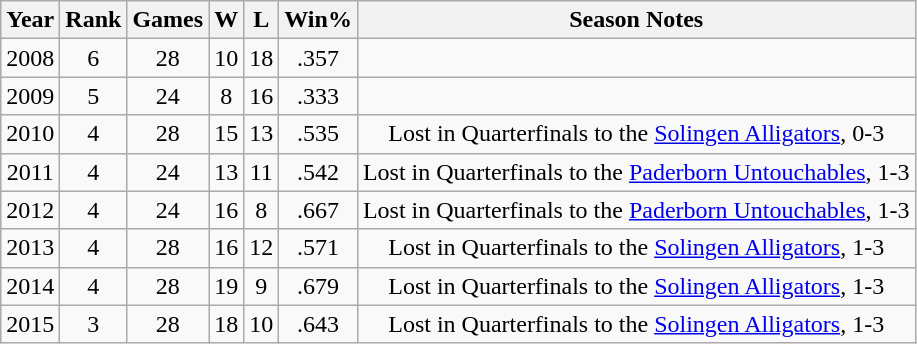<table class="wikitable" style="text-align:center;">
<tr>
<th>Year</th>
<th>Rank</th>
<th>Games</th>
<th>W</th>
<th>L</th>
<th>Win%</th>
<th>Season Notes</th>
</tr>
<tr>
<td>2008</td>
<td>6</td>
<td>28</td>
<td>10</td>
<td>18</td>
<td>.357</td>
<td></td>
</tr>
<tr>
<td>2009</td>
<td>5</td>
<td>24</td>
<td>8</td>
<td>16</td>
<td>.333</td>
<td></td>
</tr>
<tr>
<td>2010</td>
<td>4</td>
<td>28</td>
<td>15</td>
<td>13</td>
<td>.535</td>
<td>Lost in Quarterfinals to the  <a href='#'>Solingen Alligators</a>, 0-3</td>
</tr>
<tr>
<td>2011</td>
<td>4</td>
<td>24</td>
<td>13</td>
<td>11</td>
<td>.542</td>
<td>Lost in Quarterfinals to the <a href='#'>Paderborn Untouchables</a>, 1-3</td>
</tr>
<tr>
<td>2012</td>
<td>4</td>
<td>24</td>
<td>16</td>
<td>8</td>
<td>.667</td>
<td>Lost in Quarterfinals to the <a href='#'>Paderborn Untouchables</a>, 1-3</td>
</tr>
<tr>
<td>2013</td>
<td>4</td>
<td>28</td>
<td>16</td>
<td>12</td>
<td>.571</td>
<td>Lost in Quarterfinals to the  <a href='#'>Solingen Alligators</a>, 1-3</td>
</tr>
<tr>
<td>2014</td>
<td>4</td>
<td>28</td>
<td>19</td>
<td>9</td>
<td>.679</td>
<td>Lost in Quarterfinals to the  <a href='#'>Solingen Alligators</a>, 1-3</td>
</tr>
<tr>
<td>2015</td>
<td>3</td>
<td>28</td>
<td>18</td>
<td>10</td>
<td>.643</td>
<td>Lost in Quarterfinals to the  <a href='#'>Solingen Alligators</a>, 1-3</td>
</tr>
</table>
